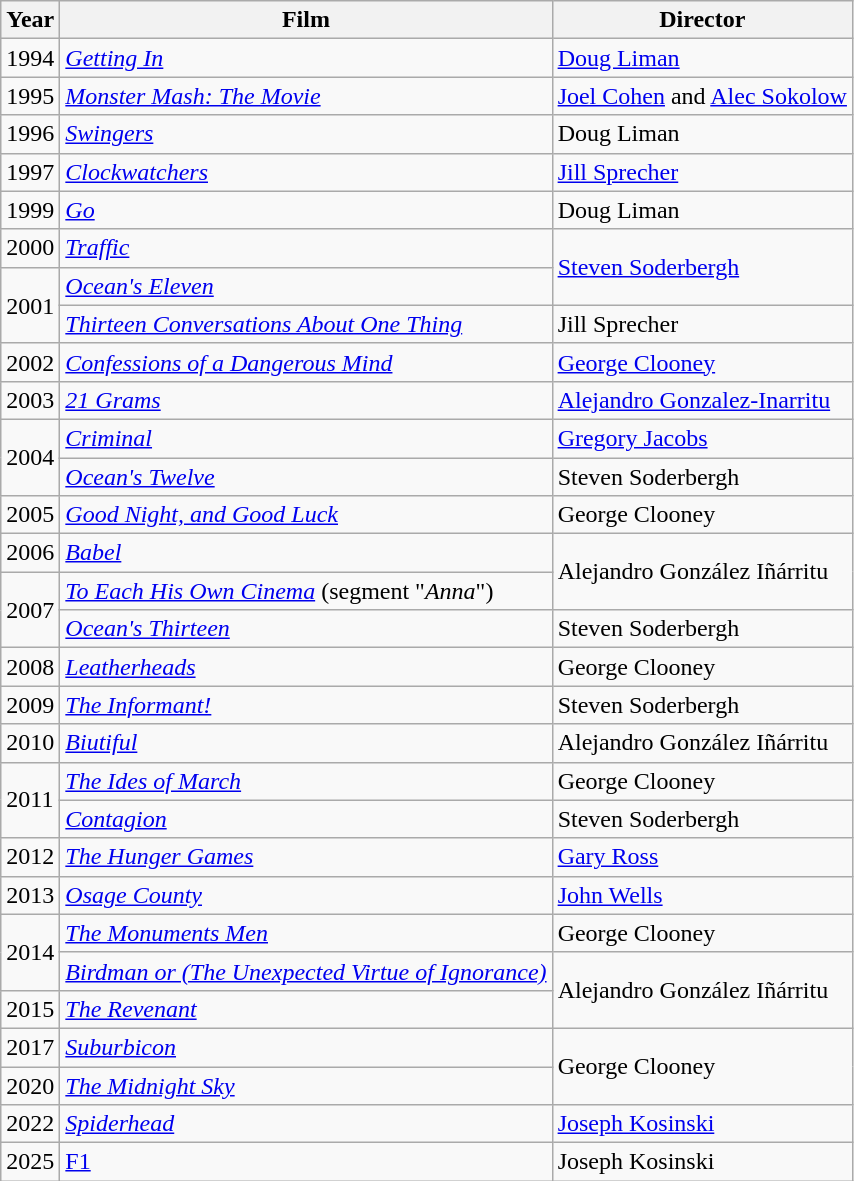<table class="wikitable">
<tr>
<th>Year</th>
<th>Film</th>
<th>Director</th>
</tr>
<tr>
<td>1994</td>
<td><em><a href='#'>Getting In</a></em></td>
<td><a href='#'>Doug Liman</a></td>
</tr>
<tr>
<td>1995</td>
<td><em><a href='#'>Monster Mash: The Movie</a></em></td>
<td><a href='#'>Joel Cohen</a> and <a href='#'>Alec Sokolow</a></td>
</tr>
<tr>
<td>1996</td>
<td><em><a href='#'>Swingers</a></em></td>
<td>Doug Liman</td>
</tr>
<tr>
<td>1997</td>
<td><em><a href='#'>Clockwatchers</a></em></td>
<td><a href='#'>Jill Sprecher</a></td>
</tr>
<tr>
<td>1999</td>
<td><em><a href='#'>Go</a></em></td>
<td>Doug Liman</td>
</tr>
<tr>
<td>2000</td>
<td><em><a href='#'>Traffic</a></em></td>
<td rowspan=2><a href='#'>Steven Soderbergh</a></td>
</tr>
<tr>
<td rowspan=2>2001</td>
<td><em><a href='#'>Ocean's Eleven</a></em></td>
</tr>
<tr>
<td><em><a href='#'>Thirteen Conversations About One Thing</a></em></td>
<td>Jill Sprecher</td>
</tr>
<tr>
<td>2002</td>
<td><em><a href='#'>Confessions of a Dangerous Mind</a></em></td>
<td><a href='#'>George Clooney</a></td>
</tr>
<tr>
<td>2003</td>
<td><em><a href='#'>21 Grams</a></em></td>
<td><a href='#'>Alejandro Gonzalez-Inarritu</a></td>
</tr>
<tr>
<td rowspan=2>2004</td>
<td><em><a href='#'>Criminal</a></em></td>
<td><a href='#'>Gregory Jacobs</a></td>
</tr>
<tr>
<td><em><a href='#'>Ocean's Twelve</a></em></td>
<td>Steven Soderbergh</td>
</tr>
<tr>
<td>2005</td>
<td><em><a href='#'>Good Night, and Good Luck</a></em></td>
<td>George Clooney</td>
</tr>
<tr>
<td>2006</td>
<td><em><a href='#'>Babel</a></em></td>
<td rowspan=2>Alejandro González Iñárritu</td>
</tr>
<tr>
<td rowspan=2>2007</td>
<td><em><a href='#'>To Each His Own Cinema</a></em> (segment "<em>Anna</em>")</td>
</tr>
<tr>
<td><em><a href='#'>Ocean's Thirteen</a></em></td>
<td>Steven Soderbergh</td>
</tr>
<tr>
<td>2008</td>
<td><em><a href='#'>Leatherheads</a></em></td>
<td>George Clooney</td>
</tr>
<tr>
<td>2009</td>
<td><em><a href='#'>The Informant!</a></em></td>
<td>Steven Soderbergh</td>
</tr>
<tr>
<td>2010</td>
<td><em><a href='#'>Biutiful</a></em></td>
<td>Alejandro González Iñárritu</td>
</tr>
<tr>
<td rowspan=2>2011</td>
<td><em><a href='#'>The Ides of March</a></em></td>
<td>George Clooney</td>
</tr>
<tr>
<td><em><a href='#'>Contagion</a></em></td>
<td>Steven Soderbergh</td>
</tr>
<tr>
<td>2012</td>
<td><em><a href='#'>The Hunger Games</a></em></td>
<td><a href='#'>Gary Ross</a></td>
</tr>
<tr>
<td>2013</td>
<td><em><a href='#'>Osage County</a></em></td>
<td><a href='#'>John Wells</a></td>
</tr>
<tr>
<td rowspan=2>2014</td>
<td><em><a href='#'>The Monuments Men</a></em></td>
<td>George Clooney</td>
</tr>
<tr>
<td><em><a href='#'>Birdman or (The Unexpected Virtue of Ignorance)</a></em></td>
<td rowspan=2>Alejandro González Iñárritu</td>
</tr>
<tr>
<td>2015</td>
<td><em><a href='#'>The Revenant</a></em></td>
</tr>
<tr>
<td>2017</td>
<td><em><a href='#'>Suburbicon</a></em></td>
<td rowspan=2>George Clooney</td>
</tr>
<tr>
<td>2020</td>
<td><em><a href='#'>The Midnight Sky</a></em></td>
</tr>
<tr>
<td>2022</td>
<td><em><a href='#'>Spiderhead</a></em></td>
<td><a href='#'>Joseph Kosinski</a></td>
</tr>
<tr>
<td>2025</td>
<td><a href='#'>F1</a></td>
<td>Joseph Kosinski</td>
</tr>
</table>
